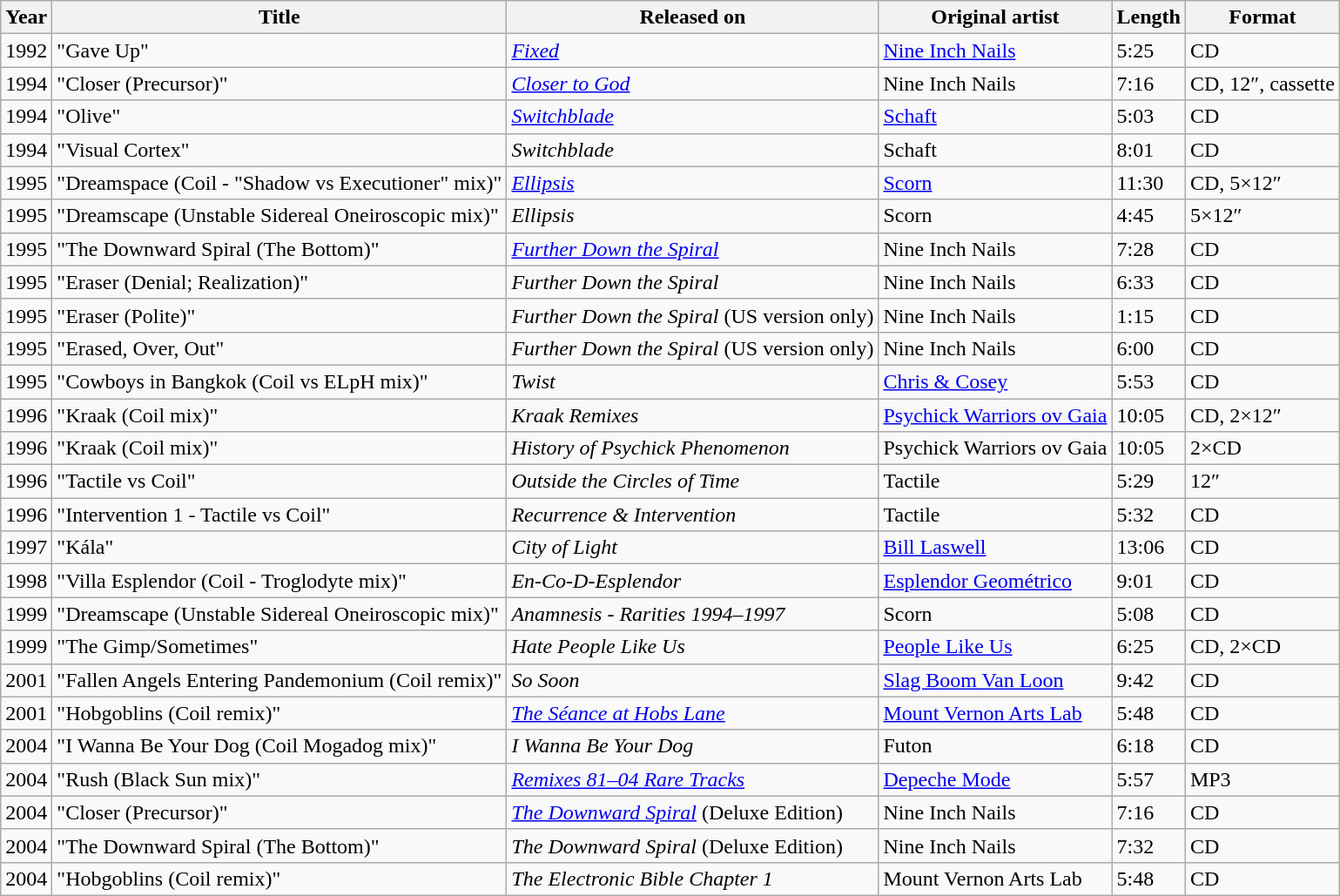<table class="wikitable">
<tr>
<th>Year</th>
<th>Title</th>
<th>Released on</th>
<th>Original artist</th>
<th>Length</th>
<th>Format</th>
</tr>
<tr>
<td>1992</td>
<td>"Gave Up"</td>
<td><em><a href='#'>Fixed</a></em></td>
<td><a href='#'>Nine Inch Nails</a></td>
<td>5:25</td>
<td>CD</td>
</tr>
<tr>
<td>1994</td>
<td>"Closer (Precursor)"</td>
<td><em><a href='#'>Closer to God</a></em></td>
<td>Nine Inch Nails</td>
<td>7:16</td>
<td>CD, 12″, cassette</td>
</tr>
<tr>
<td>1994</td>
<td>"Olive"</td>
<td><em><a href='#'>Switchblade</a></em></td>
<td><a href='#'>Schaft</a></td>
<td>5:03</td>
<td>CD</td>
</tr>
<tr>
<td>1994</td>
<td>"Visual Cortex"</td>
<td><em>Switchblade</em></td>
<td>Schaft</td>
<td>8:01</td>
<td>CD</td>
</tr>
<tr>
<td>1995</td>
<td>"Dreamspace (Coil - "Shadow vs Executioner" mix)"</td>
<td><em><a href='#'>Ellipsis</a></em></td>
<td><a href='#'>Scorn</a></td>
<td>11:30</td>
<td>CD, 5×12″</td>
</tr>
<tr>
<td>1995</td>
<td>"Dreamscape (Unstable Sidereal Oneiroscopic mix)"</td>
<td><em>Ellipsis</em></td>
<td>Scorn</td>
<td>4:45</td>
<td>5×12″</td>
</tr>
<tr>
<td>1995</td>
<td>"The Downward Spiral (The Bottom)"</td>
<td><em><a href='#'>Further Down the Spiral</a></em></td>
<td>Nine Inch Nails</td>
<td>7:28</td>
<td>CD</td>
</tr>
<tr>
<td>1995</td>
<td>"Eraser (Denial; Realization)"</td>
<td><em>Further Down the Spiral</em></td>
<td>Nine Inch Nails</td>
<td>6:33</td>
<td>CD</td>
</tr>
<tr>
<td>1995</td>
<td>"Eraser (Polite)"</td>
<td><em>Further Down the Spiral</em> (US version only)</td>
<td>Nine Inch Nails</td>
<td>1:15</td>
<td>CD</td>
</tr>
<tr>
<td>1995</td>
<td>"Erased, Over, Out"</td>
<td><em>Further Down the Spiral</em> (US version only)</td>
<td>Nine Inch Nails</td>
<td>6:00</td>
<td>CD</td>
</tr>
<tr>
<td>1995</td>
<td>"Cowboys in Bangkok (Coil vs ELpH mix)"</td>
<td><em>Twist</em></td>
<td><a href='#'>Chris & Cosey</a></td>
<td>5:53</td>
<td>CD</td>
</tr>
<tr>
<td>1996</td>
<td>"Kraak (Coil mix)"</td>
<td><em>Kraak Remixes</em></td>
<td><a href='#'>Psychick Warriors ov Gaia</a></td>
<td>10:05</td>
<td>CD, 2×12″</td>
</tr>
<tr>
<td>1996</td>
<td>"Kraak (Coil mix)"</td>
<td><em>History of Psychick Phenomenon</em></td>
<td>Psychick Warriors ov Gaia</td>
<td>10:05</td>
<td>2×CD</td>
</tr>
<tr>
<td>1996</td>
<td>"Tactile vs Coil"</td>
<td><em>Outside the Circles of Time</em></td>
<td>Tactile</td>
<td>5:29</td>
<td>12″</td>
</tr>
<tr>
<td>1996</td>
<td>"Intervention 1 - Tactile vs Coil"</td>
<td><em>Recurrence & Intervention</em></td>
<td>Tactile</td>
<td>5:32</td>
<td>CD</td>
</tr>
<tr>
<td>1997</td>
<td>"Kála"</td>
<td><em>City of Light</em></td>
<td><a href='#'>Bill Laswell</a></td>
<td>13:06</td>
<td>CD</td>
</tr>
<tr>
<td>1998</td>
<td>"Villa Esplendor (Coil - Troglodyte mix)"</td>
<td><em>En-Co-D-Esplendor</em></td>
<td><a href='#'>Esplendor Geométrico</a></td>
<td>9:01</td>
<td>CD</td>
</tr>
<tr>
<td>1999</td>
<td>"Dreamscape (Unstable Sidereal Oneiroscopic mix)"</td>
<td><em>Anamnesis - Rarities 1994–1997</em></td>
<td>Scorn</td>
<td>5:08</td>
<td>CD</td>
</tr>
<tr>
<td>1999</td>
<td>"The Gimp/Sometimes"</td>
<td><em>Hate People Like Us</em></td>
<td><a href='#'>People Like Us</a></td>
<td>6:25</td>
<td>CD, 2×CD</td>
</tr>
<tr>
<td>2001</td>
<td>"Fallen Angels Entering Pandemonium (Coil remix)"</td>
<td><em>So Soon</em></td>
<td><a href='#'>Slag Boom Van Loon</a></td>
<td>9:42</td>
<td>CD</td>
</tr>
<tr>
<td>2001</td>
<td>"Hobgoblins (Coil remix)"</td>
<td><em><a href='#'>The Séance at Hobs Lane</a></em></td>
<td><a href='#'>Mount Vernon Arts Lab</a></td>
<td>5:48</td>
<td>CD</td>
</tr>
<tr>
<td>2004</td>
<td>"I Wanna Be Your Dog (Coil Mogadog mix)"</td>
<td><em>I Wanna Be Your Dog</em></td>
<td>Futon</td>
<td>6:18</td>
<td>CD</td>
</tr>
<tr>
<td>2004</td>
<td>"Rush (Black Sun mix)"</td>
<td><em><a href='#'> Remixes 81–04 Rare Tracks</a></em></td>
<td><a href='#'>Depeche Mode</a></td>
<td>5:57</td>
<td>MP3</td>
</tr>
<tr>
<td>2004</td>
<td>"Closer (Precursor)"</td>
<td><em><a href='#'>The Downward Spiral</a></em> (Deluxe Edition)</td>
<td>Nine Inch Nails</td>
<td>7:16</td>
<td>CD</td>
</tr>
<tr>
<td>2004</td>
<td>"The Downward Spiral (The Bottom)"</td>
<td><em>The Downward Spiral</em> (Deluxe Edition)</td>
<td>Nine Inch Nails</td>
<td>7:32</td>
<td>CD</td>
</tr>
<tr>
<td>2004</td>
<td>"Hobgoblins (Coil remix)"</td>
<td><em>The Electronic Bible Chapter 1</em></td>
<td>Mount Vernon Arts Lab</td>
<td>5:48</td>
<td>CD</td>
</tr>
</table>
